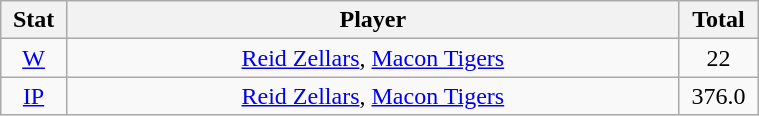<table class="wikitable" width="40%" style="text-align:center;">
<tr>
<th width="5%">Stat</th>
<th width="60%">Player</th>
<th width="5%">Total</th>
</tr>
<tr>
<td><a href='#'>W</a></td>
<td><a href='#'>Reid Zellars</a>, <a href='#'>Macon Tigers</a></td>
<td>22</td>
</tr>
<tr>
<td><a href='#'>IP</a></td>
<td><a href='#'>Reid Zellars</a>, <a href='#'>Macon Tigers</a></td>
<td>376.0</td>
</tr>
</table>
